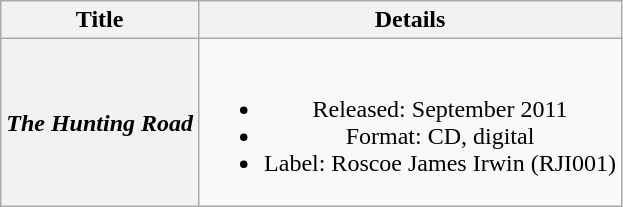<table class="wikitable plainrowheaders" style="text-align:center;" border="1">
<tr>
<th>Title</th>
<th>Details</th>
</tr>
<tr>
<th scope="row"><em>The Hunting Road</em></th>
<td><br><ul><li>Released: September 2011</li><li>Format: CD, digital</li><li>Label: Roscoe James Irwin (RJI001)</li></ul></td>
</tr>
</table>
